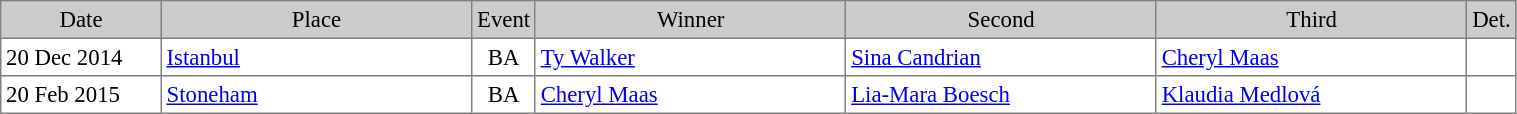<table cellpadding="3" cellspacing="0" border="1" style="background:#ffffff; font-size:95%; border:grey solid 1px; border-collapse:collapse;">
<tr style="background:#ccc; text-align:center;">
<td style="width:100px;">Date</td>
<td style="width:200px;">Place</td>
<td style="width:15px;">Event</td>
<td style="width:200px;">Winner</td>
<td style="width:200px;">Second</td>
<td style="width:200px;">Third</td>
<td style="width:15px;">Det.</td>
</tr>
<tr>
<td>20 Dec 2014</td>
<td> <a href='#'>Istanbul</a></td>
<td align=center>BA</td>
<td> <a href='#'>Ty Walker</a></td>
<td> <a href='#'>Sina Candrian</a></td>
<td> <a href='#'>Cheryl Maas</a></td>
<td></td>
</tr>
<tr>
<td>20 Feb 2015</td>
<td> <a href='#'>Stoneham</a></td>
<td align=center>BA</td>
<td> <a href='#'>Cheryl Maas</a></td>
<td> <a href='#'>Lia-Mara Boesch</a></td>
<td> <a href='#'>Klaudia Medlová</a></td>
<td></td>
</tr>
</table>
